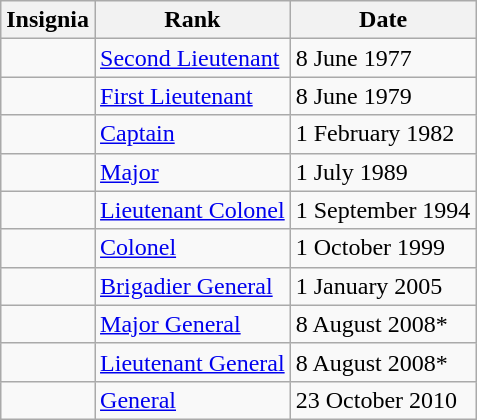<table class="wikitable">
<tr>
<th>Insignia</th>
<th>Rank</th>
<th>Date</th>
</tr>
<tr>
<td></td>
<td><a href='#'>Second Lieutenant</a></td>
<td>8 June 1977</td>
</tr>
<tr>
<td></td>
<td><a href='#'>First Lieutenant</a></td>
<td>8 June 1979</td>
</tr>
<tr>
<td></td>
<td><a href='#'>Captain</a></td>
<td>1 February 1982</td>
</tr>
<tr>
<td></td>
<td><a href='#'>Major</a></td>
<td>1 July 1989</td>
</tr>
<tr>
<td></td>
<td><a href='#'>Lieutenant Colonel</a></td>
<td>1 September 1994</td>
</tr>
<tr>
<td></td>
<td><a href='#'>Colonel</a></td>
<td>1 October 1999</td>
</tr>
<tr>
<td></td>
<td><a href='#'>Brigadier General</a></td>
<td>1 January 2005</td>
</tr>
<tr>
<td></td>
<td><a href='#'>Major General</a></td>
<td>8 August 2008*</td>
</tr>
<tr>
<td></td>
<td><a href='#'>Lieutenant General</a></td>
<td>8 August 2008*</td>
</tr>
<tr>
<td></td>
<td><a href='#'>General</a></td>
<td>23 October 2010</td>
</tr>
</table>
